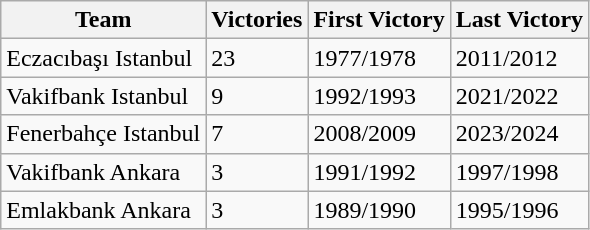<table class="wikitable">
<tr>
<th>Team</th>
<th>Victories</th>
<th>First Victory</th>
<th>Last Victory</th>
</tr>
<tr>
<td>Eczacıbaşı Istanbul</td>
<td>23</td>
<td>1977/1978</td>
<td>2011/2012</td>
</tr>
<tr>
<td>Vakifbank Istanbul</td>
<td>9</td>
<td>1992/1993</td>
<td>2021/2022</td>
</tr>
<tr>
<td>Fenerbahçe Istanbul</td>
<td>7</td>
<td>2008/2009</td>
<td>2023/2024</td>
</tr>
<tr>
<td>Vakifbank Ankara</td>
<td>3</td>
<td>1991/1992</td>
<td>1997/1998</td>
</tr>
<tr>
<td>Emlakbank Ankara</td>
<td>3</td>
<td>1989/1990</td>
<td>1995/1996</td>
</tr>
</table>
